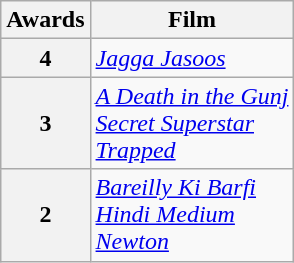<table class="wikitable">
<tr>
<th>Awards</th>
<th>Film</th>
</tr>
<tr>
<th scope=row>4</th>
<td><em><a href='#'>Jagga Jasoos</a></em></td>
</tr>
<tr>
<th scope=row>3</th>
<td><em><a href='#'>A Death in the Gunj</a></em> <br> <em><a href='#'>Secret Superstar</a></em> <br> <em><a href='#'>Trapped</a></em></td>
</tr>
<tr>
<th scope=row>2</th>
<td><em><a href='#'>Bareilly Ki Barfi</a></em> <br> <em><a href='#'>Hindi Medium</a></em> <br> <em><a href='#'>Newton</a></em></td>
</tr>
</table>
